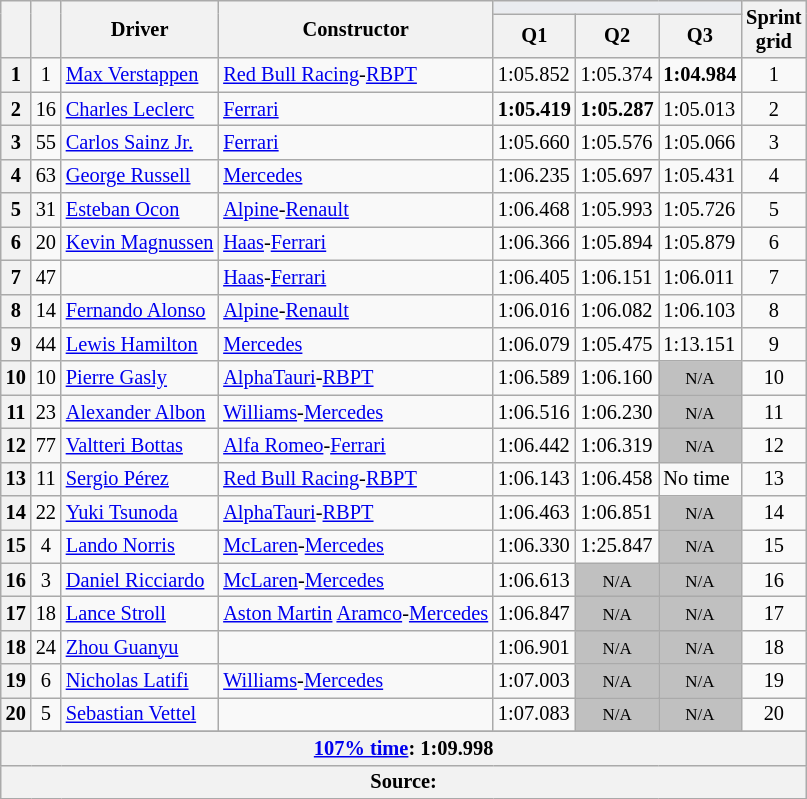<table class="wikitable sortable" style="font-size: 85%;">
<tr>
<th rowspan="2"></th>
<th rowspan="2"></th>
<th rowspan="2">Driver</th>
<th rowspan="2">Constructor</th>
<th colspan="3" style="background:#eaecf0; text-align:center;"></th>
<th rowspan="2">Sprint<br>grid</th>
</tr>
<tr>
<th scope="col">Q1</th>
<th scope="col">Q2</th>
<th scope="col">Q3</th>
</tr>
<tr>
<th scope="row">1</th>
<td align="center">1</td>
<td data-sort-value="ver"> <a href='#'>Max Verstappen</a></td>
<td><a href='#'>Red Bull Racing</a>-<a href='#'>RBPT</a></td>
<td>1:05.852</td>
<td>1:05.374</td>
<td><strong>1:04.984</strong></td>
<td align="center">1</td>
</tr>
<tr>
<th scope="row">2</th>
<td align="center">16</td>
<td data-sort-value="lec"> <a href='#'>Charles Leclerc</a></td>
<td><a href='#'>Ferrari</a></td>
<td><strong>1:05.419</strong></td>
<td><strong>1:05.287</strong></td>
<td>1:05.013</td>
<td align="center">2</td>
</tr>
<tr>
<th scope="row">3</th>
<td align="center">55</td>
<td data-sort-value="sai"> <a href='#'>Carlos Sainz Jr.</a></td>
<td><a href='#'>Ferrari</a></td>
<td>1:05.660</td>
<td>1:05.576</td>
<td>1:05.066</td>
<td align="center">3</td>
</tr>
<tr>
<th scope="row">4</th>
<td align="center">63</td>
<td data-sort-value="rus"> <a href='#'>George Russell</a></td>
<td><a href='#'>Mercedes</a></td>
<td>1:06.235</td>
<td>1:05.697</td>
<td>1:05.431</td>
<td align="center">4</td>
</tr>
<tr>
<th scope="row">5</th>
<td align="center">31</td>
<td data-sort-value="oco"> <a href='#'>Esteban Ocon</a></td>
<td><a href='#'>Alpine</a>-<a href='#'>Renault</a></td>
<td>1:06.468</td>
<td>1:05.993</td>
<td>1:05.726</td>
<td align="center">5</td>
</tr>
<tr>
<th scope="row">6</th>
<td align="center">20</td>
<td data-sort-value="mag"> <a href='#'>Kevin Magnussen</a></td>
<td><a href='#'>Haas</a>-<a href='#'>Ferrari</a></td>
<td>1:06.366</td>
<td>1:05.894</td>
<td>1:05.879</td>
<td align="center">6</td>
</tr>
<tr>
<th scope="row">7</th>
<td align="center">47</td>
<td data-sort-value="sch"></td>
<td><a href='#'>Haas</a>-<a href='#'>Ferrari</a></td>
<td>1:06.405</td>
<td>1:06.151</td>
<td>1:06.011</td>
<td align="center">7</td>
</tr>
<tr>
<th scope="row">8</th>
<td align="center">14</td>
<td data-sort-value="alo"> <a href='#'>Fernando Alonso</a></td>
<td><a href='#'>Alpine</a>-<a href='#'>Renault</a></td>
<td>1:06.016</td>
<td>1:06.082</td>
<td>1:06.103</td>
<td align="center">8</td>
</tr>
<tr>
<th scope="row">9</th>
<td align="center">44</td>
<td data-sort-value="ham"> <a href='#'>Lewis Hamilton</a></td>
<td><a href='#'>Mercedes</a></td>
<td>1:06.079</td>
<td>1:05.475</td>
<td>1:13.151</td>
<td align="center">9</td>
</tr>
<tr>
<th align="center">10</th>
<td align="center">10</td>
<td data-sort-value="gas"> <a href='#'>Pierre Gasly</a></td>
<td><a href='#'>AlphaTauri</a>-<a href='#'>RBPT</a></td>
<td>1:06.589</td>
<td>1:06.160</td>
<td data-sort-value="11" align="center" style="background: silver"><small>N/A</small></td>
<td align="center">10</td>
</tr>
<tr>
<th align="center">11</th>
<td align="center">23</td>
<td data-sort-value="alb"> <a href='#'>Alexander Albon</a></td>
<td><a href='#'>Williams</a>-<a href='#'>Mercedes</a></td>
<td>1:06.516</td>
<td>1:06.230</td>
<td data-sort-value="12" align="center" style="background: silver"><small>N/A</small></td>
<td align="center">11</td>
</tr>
<tr>
<th scope="row">12</th>
<td align="center">77</td>
<td data-sort-value="bot"> <a href='#'>Valtteri Bottas</a></td>
<td><a href='#'>Alfa Romeo</a>-<a href='#'>Ferrari</a></td>
<td>1:06.442</td>
<td>1:06.319</td>
<td data-sort-value="13" align="center" style="background: silver"><small>N/A</small></td>
<td align="center">12</td>
</tr>
<tr>
<th scope="row">13</th>
<td align="center">11</td>
<td data-sort-value="per"> <a href='#'>Sergio Pérez</a></td>
<td><a href='#'>Red Bull Racing</a>-<a href='#'>RBPT</a></td>
<td>1:06.143</td>
<td>1:06.458</td>
<td>No time</td>
<td align="center">13</td>
</tr>
<tr>
<th scope="row">14</th>
<td align="center">22</td>
<td data-sort-value="tsu"> <a href='#'>Yuki Tsunoda</a></td>
<td><a href='#'>AlphaTauri</a>-<a href='#'>RBPT</a></td>
<td>1:06.463</td>
<td>1:06.851</td>
<td data-sort-value="14" align="center" style="background: silver"><small>N/A</small></td>
<td align="center">14</td>
</tr>
<tr>
<th scope="row">15</th>
<td align="center">4</td>
<td data-sort-value="nor"> <a href='#'>Lando Norris</a></td>
<td><a href='#'>McLaren</a>-<a href='#'>Mercedes</a></td>
<td>1:06.330</td>
<td>1:25.847</td>
<td data-sort-value="15" align="center" style="background: silver"><small>N/A</small></td>
<td align="center">15</td>
</tr>
<tr>
<th scope="row">16</th>
<td align="center">3</td>
<td data-sort-value="ric"> <a href='#'>Daniel Ricciardo</a></td>
<td><a href='#'>McLaren</a>-<a href='#'>Mercedes</a></td>
<td>1:06.613</td>
<td data-sort-value="16" align="center" style="background: silver"><small>N/A</small></td>
<td data-sort-value="16" align="center" style="background: silver"><small>N/A</small></td>
<td align="center">16</td>
</tr>
<tr>
<th scope="row">17</th>
<td align="center">18</td>
<td data-sort-value="str"> <a href='#'>Lance Stroll</a></td>
<td><a href='#'>Aston Martin</a> <a href='#'>Aramco</a>-<a href='#'>Mercedes</a></td>
<td>1:06.847</td>
<td data-sort-value="17" align="center" style="background: silver"><small>N/A</small></td>
<td data-sort-value="17" align="center" style="background: silver"><small>N/A</small></td>
<td align="center">17</td>
</tr>
<tr>
<th scope="row">18</th>
<td align="center">24</td>
<td data-sort-value="zho"> <a href='#'>Zhou Guanyu</a></td>
<td></td>
<td>1:06.901</td>
<td data-sort-value="18" align="center" style="background: silver"><small>N/A</small></td>
<td data-sort-value="18" align="center" style="background: silver"><small>N/A</small></td>
<td align="center">18</td>
</tr>
<tr>
<th align="center">19</th>
<td align="center">6</td>
<td data-sort-value="lat"> <a href='#'>Nicholas Latifi</a></td>
<td><a href='#'>Williams</a>-<a href='#'>Mercedes</a></td>
<td>1:07.003</td>
<td data-sort-value="19" align="center" style="background: silver"><small>N/A</small></td>
<td data-sort-value="19" align="center" style="background: silver"><small>N/A</small></td>
<td align="center">19</td>
</tr>
<tr>
<th scope="row">20</th>
<td align="center">5</td>
<td data-sort-value="vet"> <a href='#'>Sebastian Vettel</a></td>
<td></td>
<td>1:07.083</td>
<td data-sort-value="20" align="center" style="background: silver"><small>N/A</small></td>
<td data-sort-value="20" align="center" style="background: silver"><small>N/A</small></td>
<td align="center">20</td>
</tr>
<tr>
</tr>
<tr class="sortbottom">
<th colspan="8"><a href='#'>107% time</a>: 1:09.998</th>
</tr>
<tr>
<th colspan="8">Source:</th>
</tr>
</table>
